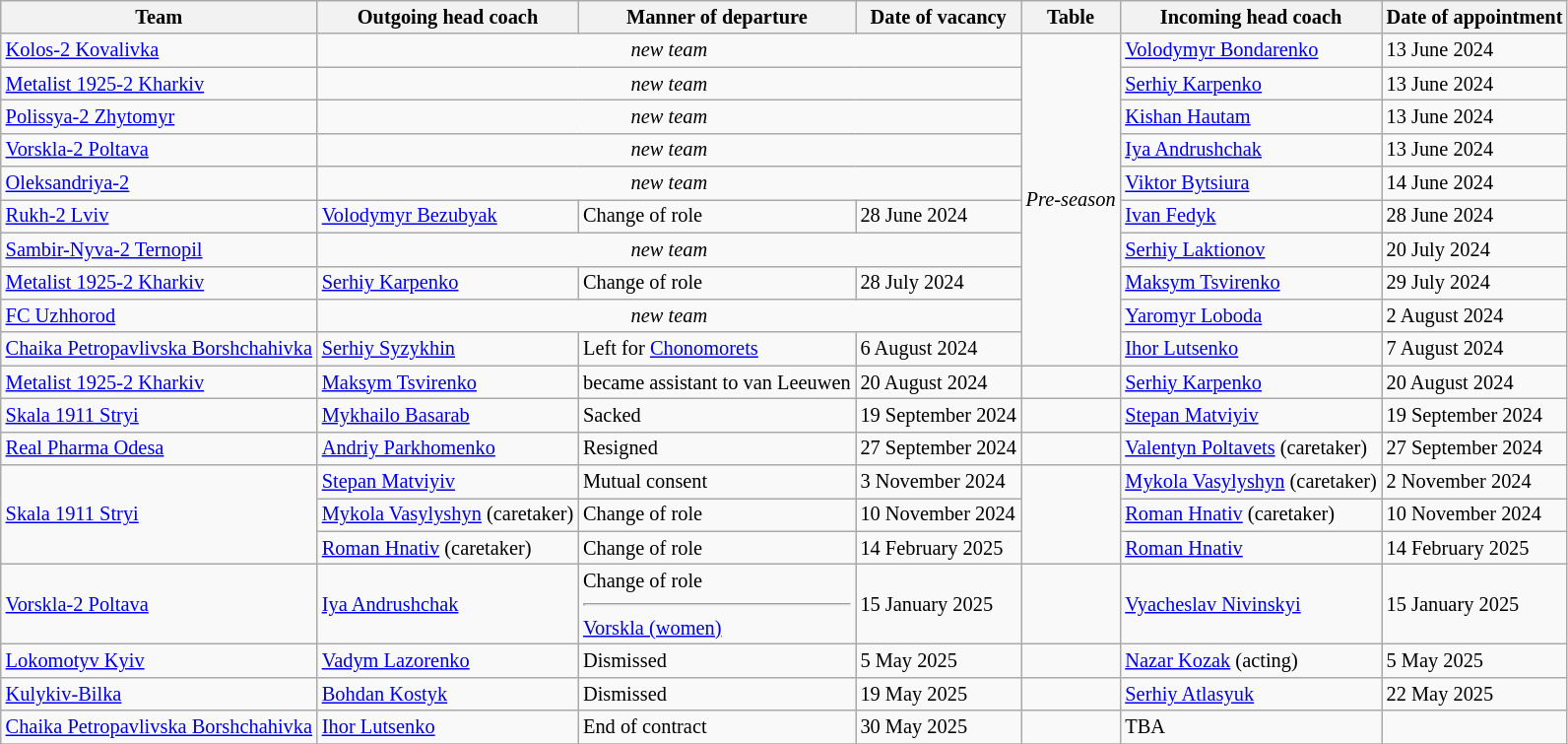<table class="wikitable sortable" style="font-size:85%">
<tr>
<th>Team</th>
<th>Outgoing head coach</th>
<th>Manner of departure</th>
<th>Date of vacancy</th>
<th>Table</th>
<th>Incoming head coach</th>
<th>Date of appointment</th>
</tr>
<tr>
<td><a href='#'>Kolos-2 Kovalivka</a></td>
<td colspan=3 align=center><em>new team</em></td>
<td rowspan=10><em>Pre-season</em></td>
<td><a href='#'>Volodymyr Bondarenko</a></td>
<td>13 June 2024</td>
</tr>
<tr>
<td><a href='#'>Metalist 1925-2 Kharkiv</a></td>
<td colspan=3 align=center><em>new team</em></td>
<td><a href='#'>Serhiy Karpenko</a></td>
<td>13 June 2024</td>
</tr>
<tr>
<td><a href='#'>Polissya-2 Zhytomyr</a></td>
<td colspan=3 align=center><em>new team</em></td>
<td><a href='#'>Kishan Hautam</a></td>
<td>13 June 2024</td>
</tr>
<tr>
<td><a href='#'>Vorskla-2 Poltava</a></td>
<td colspan=3 align=center><em>new team</em></td>
<td><a href='#'>Iya Andrushchak</a></td>
<td>13 June 2024</td>
</tr>
<tr>
<td><a href='#'>Oleksandriya-2</a></td>
<td colspan=3 align=center><em>new team</em></td>
<td><a href='#'>Viktor Bytsiura</a></td>
<td>14 June 2024</td>
</tr>
<tr>
<td><a href='#'>Rukh-2 Lviv</a></td>
<td><a href='#'>Volodymyr Bezubyak</a></td>
<td>Change of role</td>
<td>28 June 2024</td>
<td><a href='#'>Ivan Fedyk</a></td>
<td>28 June 2024</td>
</tr>
<tr>
<td><a href='#'>Sambir-Nyva-2 Ternopil</a></td>
<td colspan=3 align=center><em>new team</em></td>
<td><a href='#'>Serhiy Laktionov</a></td>
<td>20 July 2024</td>
</tr>
<tr>
<td><a href='#'>Metalist 1925-2 Kharkiv</a></td>
<td><a href='#'>Serhiy Karpenko</a></td>
<td>Change of role</td>
<td>28 July 2024</td>
<td><a href='#'>Maksym Tsvirenko</a></td>
<td>29 July 2024</td>
</tr>
<tr>
<td><a href='#'>FC Uzhhorod</a></td>
<td colspan=3 align=center><em>new team</em></td>
<td><a href='#'>Yaromyr Loboda</a></td>
<td>2 August 2024</td>
</tr>
<tr>
<td><a href='#'>Chaika Petropavlivska Borshchahivka</a></td>
<td><a href='#'>Serhiy Syzykhin</a></td>
<td>Left for <a href='#'>Chonomorets</a></td>
<td>6 August 2024</td>
<td><a href='#'>Ihor Lutsenko</a></td>
<td>7 August 2024</td>
</tr>
<tr>
<td><a href='#'>Metalist 1925-2 Kharkiv</a></td>
<td><a href='#'>Maksym Tsvirenko</a></td>
<td>became assistant to van Leeuwen</td>
<td>20 August 2024</td>
<td></td>
<td><a href='#'>Serhiy Karpenko</a></td>
<td>20 August 2024</td>
</tr>
<tr>
<td><a href='#'>Skala 1911 Stryi</a></td>
<td><a href='#'>Mykhailo Basarab</a></td>
<td>Sacked</td>
<td>19 September 2024</td>
<td></td>
<td><a href='#'>Stepan Matviyiv</a></td>
<td>19 September 2024</td>
</tr>
<tr>
<td><a href='#'>Real Pharma Odesa</a></td>
<td><a href='#'>Andriy Parkhomenko</a></td>
<td>Resigned</td>
<td>27 September 2024</td>
<td></td>
<td><a href='#'>Valentyn Poltavets</a> (caretaker)</td>
<td>27 September 2024</td>
</tr>
<tr>
<td rowspan=3><a href='#'>Skala 1911 Stryi</a></td>
<td><a href='#'>Stepan Matviyiv</a></td>
<td>Mutual consent</td>
<td>3 November 2024</td>
<td rowspan=3></td>
<td><a href='#'>Mykola Vasylyshyn</a> (caretaker)</td>
<td>2 November 2024</td>
</tr>
<tr>
<td><a href='#'>Mykola Vasylyshyn</a> (caretaker)</td>
<td>Change of role</td>
<td>10 November 2024</td>
<td><a href='#'>Roman Hnativ</a> (caretaker)</td>
<td>10 November 2024</td>
</tr>
<tr>
<td><a href='#'>Roman Hnativ</a> (caretaker)</td>
<td>Change of role</td>
<td>14 February 2025</td>
<td><a href='#'>Roman Hnativ</a></td>
<td>14 February 2025</td>
</tr>
<tr>
<td><a href='#'>Vorskla-2 Poltava</a></td>
<td><a href='#'>Iya Andrushchak</a></td>
<td>Change of role<hr><a href='#'>Vorskla (women)</a></td>
<td>15 January 2025</td>
<td></td>
<td><a href='#'>Vyacheslav Nivinskyi</a></td>
<td>15 January 2025</td>
</tr>
<tr>
<td><a href='#'>Lokomotyv Kyiv</a></td>
<td><a href='#'>Vadym Lazorenko</a></td>
<td>Dismissed</td>
<td>5 May 2025</td>
<td></td>
<td><a href='#'>Nazar Kozak</a> (acting)</td>
<td>5 May 2025</td>
</tr>
<tr>
<td><a href='#'>Kulykiv-Bilka</a></td>
<td><a href='#'>Bohdan Kostyk</a></td>
<td>Dismissed</td>
<td>19 May 2025</td>
<td></td>
<td><a href='#'>Serhiy Atlasyuk</a></td>
<td>22 May 2025</td>
</tr>
<tr>
<td><a href='#'>Chaika Petropavlivska Borshchahivka</a></td>
<td><a href='#'>Ihor Lutsenko</a></td>
<td>End of contract</td>
<td>30 May 2025</td>
<td></td>
<td>TBA</td>
<td></td>
</tr>
<tr>
</tr>
</table>
